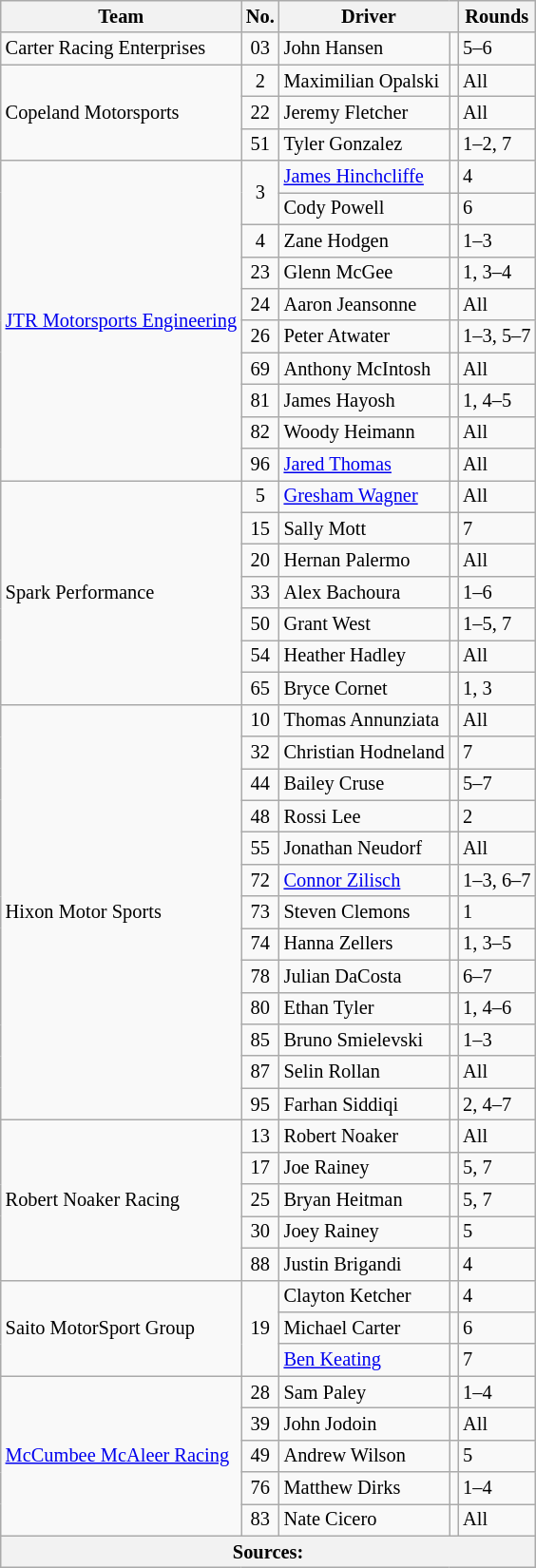<table class="wikitable" style="font-size: 85%;">
<tr>
<th>Team</th>
<th>No.</th>
<th colspan="2">Driver</th>
<th>Rounds</th>
</tr>
<tr>
<td rowspan="1">Carter Racing Enterprises</td>
<td align="center">03</td>
<td> John Hansen</td>
<td align="center"></td>
<td>5–6</td>
</tr>
<tr>
<td rowspan="3">Copeland Motorsports</td>
<td align="center">2</td>
<td> Maximilian Opalski</td>
<td></td>
<td>All</td>
</tr>
<tr>
<td align="center">22</td>
<td> Jeremy Fletcher</td>
<td align="center"></td>
<td>All</td>
</tr>
<tr>
<td align="center">51</td>
<td> Tyler Gonzalez</td>
<td></td>
<td>1–2, 7</td>
</tr>
<tr>
<td rowspan="10"><a href='#'>JTR Motorsports Engineering</a></td>
<td rowspan="2" align="center">3</td>
<td> <a href='#'>James Hinchcliffe</a></td>
<td></td>
<td>4</td>
</tr>
<tr>
<td> Cody Powell</td>
<td align="center"></td>
<td>6</td>
</tr>
<tr>
<td align="center">4</td>
<td> Zane Hodgen</td>
<td align="center"></td>
<td>1–3</td>
</tr>
<tr>
<td align="center">23</td>
<td> Glenn McGee</td>
<td></td>
<td>1, 3–4</td>
</tr>
<tr>
<td align="center">24</td>
<td> Aaron Jeansonne</td>
<td></td>
<td>All</td>
</tr>
<tr>
<td align="center">26</td>
<td> Peter Atwater</td>
<td></td>
<td>1–3, 5–7</td>
</tr>
<tr>
<td align="center">69</td>
<td> Anthony McIntosh</td>
<td></td>
<td>All</td>
</tr>
<tr>
<td align="center">81</td>
<td> James Hayosh</td>
<td align="center"></td>
<td>1, 4–5</td>
</tr>
<tr>
<td align="center">82</td>
<td> Woody Heimann</td>
<td></td>
<td>All</td>
</tr>
<tr>
<td align="center">96</td>
<td> <a href='#'>Jared Thomas</a></td>
<td></td>
<td>All</td>
</tr>
<tr>
<td rowspan="7">Spark Performance</td>
<td align="center">5</td>
<td> <a href='#'>Gresham Wagner</a></td>
<td></td>
<td>All</td>
</tr>
<tr>
<td align="center">15</td>
<td> Sally Mott</td>
<td align="center"></td>
<td>7</td>
</tr>
<tr>
<td align="center">20</td>
<td> Hernan Palermo</td>
<td></td>
<td>All</td>
</tr>
<tr>
<td align="center">33</td>
<td> Alex Bachoura</td>
<td></td>
<td>1–6</td>
</tr>
<tr>
<td align="center">50</td>
<td> Grant West</td>
<td align="center"></td>
<td>1–5, 7</td>
</tr>
<tr>
<td align="center">54</td>
<td> Heather Hadley</td>
<td align="center"></td>
<td>All</td>
</tr>
<tr>
<td align="center">65</td>
<td> Bryce Cornet</td>
<td></td>
<td>1, 3</td>
</tr>
<tr>
<td rowspan="13">Hixon Motor Sports</td>
<td align="center">10</td>
<td> Thomas Annunziata</td>
<td align="center"></td>
<td>All</td>
</tr>
<tr>
<td align="center">32</td>
<td> Christian Hodneland</td>
<td></td>
<td>7</td>
</tr>
<tr>
<td align="center">44</td>
<td> Bailey Cruse</td>
<td align="center"></td>
<td>5–7</td>
</tr>
<tr>
<td align="center">48</td>
<td> Rossi Lee</td>
<td></td>
<td>2</td>
</tr>
<tr>
<td align="center">55</td>
<td> Jonathan Neudorf</td>
<td align="center"></td>
<td>All</td>
</tr>
<tr>
<td align="center">72</td>
<td> <a href='#'>Connor Zilisch</a></td>
<td></td>
<td>1–3, 6–7</td>
</tr>
<tr>
<td align="center">73</td>
<td> Steven Clemons</td>
<td align="center"></td>
<td>1</td>
</tr>
<tr>
<td align="center">74</td>
<td> Hanna Zellers</td>
<td></td>
<td>1, 3–5</td>
</tr>
<tr>
<td align="center">78</td>
<td> Julian DaCosta</td>
<td align="center"></td>
<td>6–7</td>
</tr>
<tr>
<td align="center">80</td>
<td> Ethan Tyler</td>
<td></td>
<td>1, 4–6</td>
</tr>
<tr>
<td align="center">85</td>
<td> Bruno Smielevski</td>
<td align="center"></td>
<td>1–3</td>
</tr>
<tr>
<td align="center">87</td>
<td> Selin Rollan</td>
<td></td>
<td>All</td>
</tr>
<tr>
<td align="center">95</td>
<td> Farhan Siddiqi</td>
<td align="center"></td>
<td>2, 4–7</td>
</tr>
<tr>
<td rowspan="5">Robert Noaker Racing</td>
<td align="center">13</td>
<td> Robert Noaker</td>
<td></td>
<td>All</td>
</tr>
<tr>
<td align="center">17</td>
<td> Joe Rainey</td>
<td align="center"></td>
<td>5, 7</td>
</tr>
<tr>
<td align="center">25</td>
<td> Bryan Heitman</td>
<td align="center"></td>
<td>5, 7</td>
</tr>
<tr>
<td align="center">30</td>
<td> Joey Rainey</td>
<td align="center"></td>
<td>5</td>
</tr>
<tr>
<td align="center">88</td>
<td> Justin Brigandi</td>
<td align="center"></td>
<td>4</td>
</tr>
<tr>
<td rowspan="3">Saito MotorSport Group</td>
<td rowspan="3" align="center">19</td>
<td> Clayton Ketcher</td>
<td align="center"></td>
<td>4</td>
</tr>
<tr>
<td> Michael Carter</td>
<td></td>
<td>6</td>
</tr>
<tr>
<td> <a href='#'>Ben Keating</a></td>
<td></td>
<td>7</td>
</tr>
<tr>
<td rowspan="5"><a href='#'>McCumbee McAleer Racing</a></td>
<td align="center">28</td>
<td> Sam Paley</td>
<td></td>
<td>1–4</td>
</tr>
<tr>
<td align="center">39</td>
<td> John Jodoin</td>
<td></td>
<td>All</td>
</tr>
<tr>
<td align="center">49</td>
<td> Andrew Wilson</td>
<td align="center"></td>
<td>5</td>
</tr>
<tr>
<td align="center">76</td>
<td> Matthew Dirks</td>
<td></td>
<td>1–4</td>
</tr>
<tr>
<td align="center">83</td>
<td> Nate Cicero</td>
<td align="center"></td>
<td>All</td>
</tr>
<tr>
<th colspan="5">Sources:       </th>
</tr>
</table>
